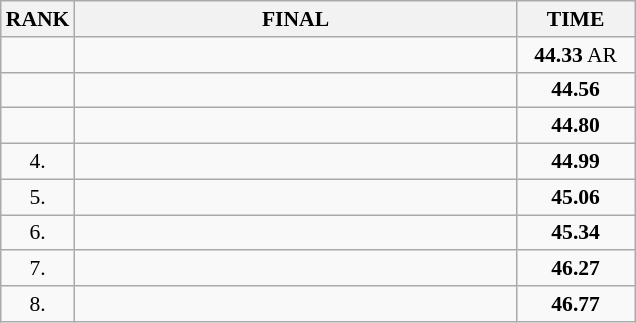<table class="wikitable" style="border-collapse: collapse; font-size: 90%;">
<tr>
<th>RANK</th>
<th style="width: 20em">FINAL</th>
<th style="width: 5em">TIME</th>
</tr>
<tr>
<td align="center"></td>
<td></td>
<td align="center"><strong>44.33</strong> AR</td>
</tr>
<tr>
<td align="center"></td>
<td></td>
<td align="center"><strong>44.56</strong></td>
</tr>
<tr>
<td align="center"></td>
<td></td>
<td align="center"><strong>44.80</strong></td>
</tr>
<tr>
<td align="center">4.</td>
<td></td>
<td align="center"><strong>44.99</strong></td>
</tr>
<tr>
<td align="center">5.</td>
<td></td>
<td align="center"><strong>45.06</strong></td>
</tr>
<tr>
<td align="center">6.</td>
<td></td>
<td align="center"><strong>45.34</strong></td>
</tr>
<tr>
<td align="center">7.</td>
<td></td>
<td align="center"><strong>46.27</strong></td>
</tr>
<tr>
<td align="center">8.</td>
<td></td>
<td align="center"><strong>46.77</strong></td>
</tr>
</table>
